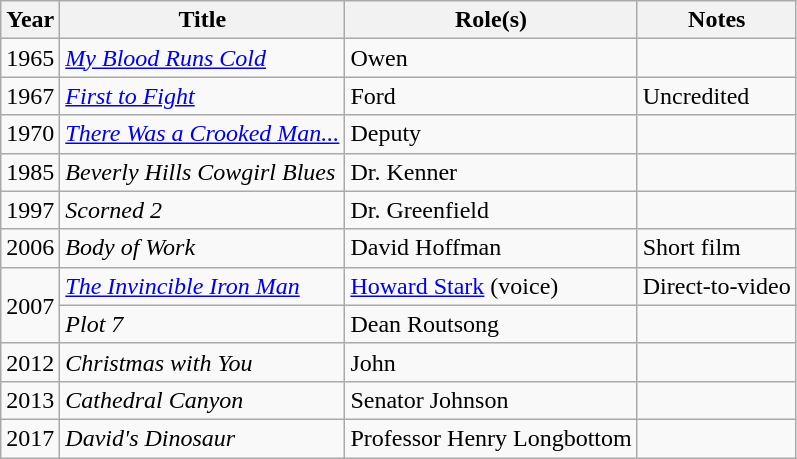<table class="wikitable plainrowheaders sortable">
<tr>
<th scope="col">Year</th>
<th scope="col">Title</th>
<th scope="col">Role(s)</th>
<th scope="col" class="unsortable">Notes</th>
</tr>
<tr>
<td>1965</td>
<td><em><a href='#'>My Blood Runs Cold</a></em></td>
<td>Owen</td>
<td></td>
</tr>
<tr>
<td>1967</td>
<td><em><a href='#'>First to Fight</a></em></td>
<td>Ford</td>
<td>Uncredited</td>
</tr>
<tr>
<td>1970</td>
<td><em><a href='#'>There Was a Crooked Man...</a></em></td>
<td>Deputy</td>
<td></td>
</tr>
<tr>
<td>1985</td>
<td><em>Beverly Hills Cowgirl Blues</em></td>
<td>Dr. Kenner</td>
<td></td>
</tr>
<tr>
<td>1997</td>
<td><em>Scorned 2</em></td>
<td>Dr. Greenfield</td>
<td></td>
</tr>
<tr>
<td>2006</td>
<td><em>Body of Work</em></td>
<td>David Hoffman</td>
<td>Short film</td>
</tr>
<tr>
<td rowspan="2">2007</td>
<td><em><a href='#'>The Invincible Iron Man</a></em></td>
<td><a href='#'>Howard Stark</a> (voice)</td>
<td>Direct-to-video</td>
</tr>
<tr>
<td><em>Plot 7</em></td>
<td>Dean Routsong</td>
<td></td>
</tr>
<tr>
<td>2012</td>
<td><em>Christmas with You</em></td>
<td>John</td>
<td></td>
</tr>
<tr>
<td>2013</td>
<td><em>Cathedral Canyon</em></td>
<td>Senator Johnson</td>
<td></td>
</tr>
<tr>
<td>2017</td>
<td><em>David's Dinosaur</em></td>
<td>Professor Henry Longbottom</td>
<td></td>
</tr>
</table>
